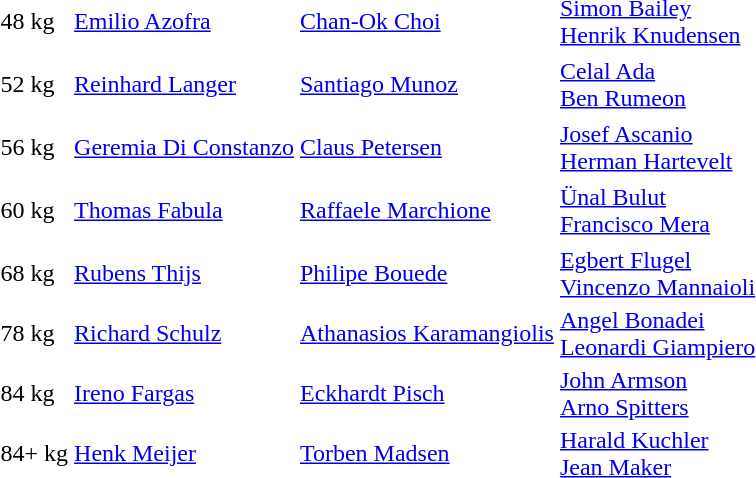<table>
<tr>
<td>48 kg</td>
<td> <a href='#'>Emilio Azofra</a></td>
<td> <a href='#'>Chan-Ok Choi</a></td>
<td> <a href='#'>Simon Bailey</a> <br>  <a href='#'>Henrik Knudensen</a></td>
</tr>
<tr>
</tr>
<tr>
<td>52 kg</td>
<td> <a href='#'>Reinhard Langer</a></td>
<td> <a href='#'>Santiago Munoz</a></td>
<td> <a href='#'>Celal Ada</a> <br>  <a href='#'>Ben Rumeon</a></td>
</tr>
<tr>
</tr>
<tr>
<td>56 kg</td>
<td> <a href='#'>Geremia Di Constanzo</a></td>
<td> <a href='#'>Claus Petersen</a></td>
<td> <a href='#'>Josef Ascanio</a> <br>  <a href='#'>Herman Hartevelt</a></td>
</tr>
<tr>
</tr>
<tr>
<td>60 kg</td>
<td> <a href='#'>Thomas Fabula</a></td>
<td> <a href='#'>Raffaele Marchione</a></td>
<td> <a href='#'>Ünal Bulut</a> <br>  <a href='#'>Francisco Mera</a></td>
</tr>
<tr>
</tr>
<tr>
<td>68 kg</td>
<td> <a href='#'>Rubens Thijs</a></td>
<td> <a href='#'>Philipe Bouede</a></td>
<td> <a href='#'>Egbert Flugel</a> <br>  <a href='#'>Vincenzo Mannaioli</a></td>
</tr>
<tr>
<td>78 kg</td>
<td> <a href='#'>Richard Schulz</a></td>
<td> <a href='#'>Athanasios Karamangiolis</a></td>
<td> <a href='#'>Angel Bonadei</a> <br>  <a href='#'>Leonardi Giampiero</a></td>
</tr>
<tr>
<td>84 kg</td>
<td> <a href='#'>Ireno Fargas</a></td>
<td> <a href='#'>Eckhardt Pisch</a></td>
<td> <a href='#'>John Armson</a> <br>  <a href='#'>Arno Spitters</a></td>
</tr>
<tr>
<td>84+ kg</td>
<td> <a href='#'>Henk Meijer</a></td>
<td> <a href='#'>Torben Madsen</a></td>
<td> <a href='#'>Harald Kuchler</a> <br> <a href='#'>Jean Maker</a></td>
</tr>
</table>
